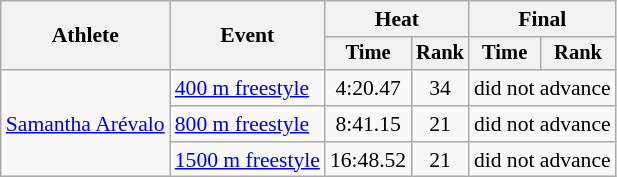<table class=wikitable style="font-size:90%">
<tr>
<th rowspan="2">Athlete</th>
<th rowspan="2">Event</th>
<th colspan="2">Heat</th>
<th colspan="2">Final</th>
</tr>
<tr style="font-size:95%">
<th>Time</th>
<th>Rank</th>
<th>Time</th>
<th>Rank</th>
</tr>
<tr align=center>
<td align=left rowspan=3><a href='#'>Samantha Arévalo</a></td>
<td align=left><a href='#'>400 m freestyle</a></td>
<td>4:20.47</td>
<td>34</td>
<td colspan=2>did not advance</td>
</tr>
<tr align=center>
<td align=left><a href='#'>800 m freestyle</a></td>
<td>8:41.15</td>
<td>21</td>
<td colspan=2>did not advance</td>
</tr>
<tr align=center>
<td align=left><a href='#'>1500 m freestyle</a></td>
<td>16:48.52</td>
<td>21</td>
<td colspan=2>did not advance</td>
</tr>
</table>
